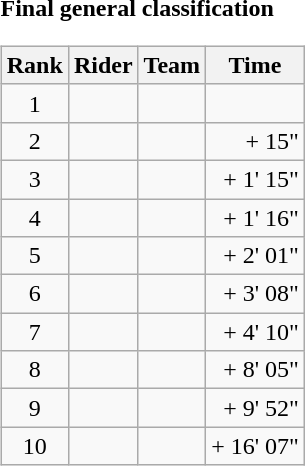<table>
<tr>
<td><strong>Final general classification</strong><br><table class="wikitable">
<tr>
<th scope="col">Rank</th>
<th scope="col">Rider</th>
<th scope="col">Team</th>
<th scope="col">Time</th>
</tr>
<tr>
<td style="text-align:center;">1</td>
<td></td>
<td></td>
<td style="text-align:right;"></td>
</tr>
<tr>
<td style="text-align:center;">2</td>
<td></td>
<td></td>
<td style="text-align:right;">+ 15"</td>
</tr>
<tr>
<td style="text-align:center;">3</td>
<td></td>
<td></td>
<td style="text-align:right;">+ 1' 15"</td>
</tr>
<tr>
<td style="text-align:center;">4</td>
<td></td>
<td></td>
<td style="text-align:right;">+ 1' 16"</td>
</tr>
<tr>
<td style="text-align:center;">5</td>
<td></td>
<td></td>
<td style="text-align:right;">+ 2' 01"</td>
</tr>
<tr>
<td style="text-align:center;">6</td>
<td></td>
<td></td>
<td style="text-align:right;">+ 3' 08"</td>
</tr>
<tr>
<td style="text-align:center;">7</td>
<td></td>
<td></td>
<td style="text-align:right;">+ 4' 10"</td>
</tr>
<tr>
<td style="text-align:center;">8</td>
<td></td>
<td></td>
<td style="text-align:right;">+ 8' 05"</td>
</tr>
<tr>
<td style="text-align:center;">9</td>
<td></td>
<td></td>
<td style="text-align:right;">+ 9' 52"</td>
</tr>
<tr>
<td style="text-align:center;">10</td>
<td></td>
<td></td>
<td style="text-align:right;">+ 16' 07"</td>
</tr>
</table>
</td>
</tr>
</table>
